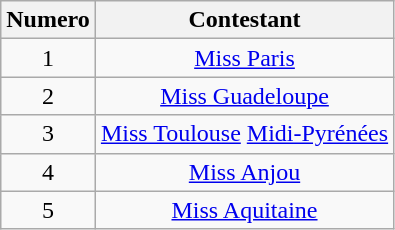<table class="wikitable">
<tr>
<th>Numero</th>
<th>Contestant</th>
</tr>
<tr>
<td style="text-align:center;">1</td>
<td style="text-align:center;"> <a href='#'>Miss Paris</a></td>
</tr>
<tr>
<td style="text-align:center;">2</td>
<td style="text-align:center;"> <a href='#'>Miss Guadeloupe</a></td>
</tr>
<tr>
<td style="text-align:center;">3</td>
<td style="text-align:center;"> <a href='#'>Miss Toulouse</a> <a href='#'>Midi-Pyrénées</a></td>
</tr>
<tr>
<td style="text-align:center;">4</td>
<td style="text-align:center;"> <a href='#'>Miss Anjou</a></td>
</tr>
<tr>
<td style="text-align:center;">5</td>
<td style="text-align:center;"> <a href='#'>Miss Aquitaine</a></td>
</tr>
</table>
